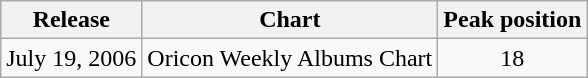<table class="wikitable">
<tr>
<th align="left">Release</th>
<th align="left">Chart</th>
<th align="left">Peak position</th>
</tr>
<tr>
<td align="left">July 19, 2006</td>
<td align="left">Oricon Weekly Albums Chart</td>
<td align="center">18</td>
</tr>
</table>
